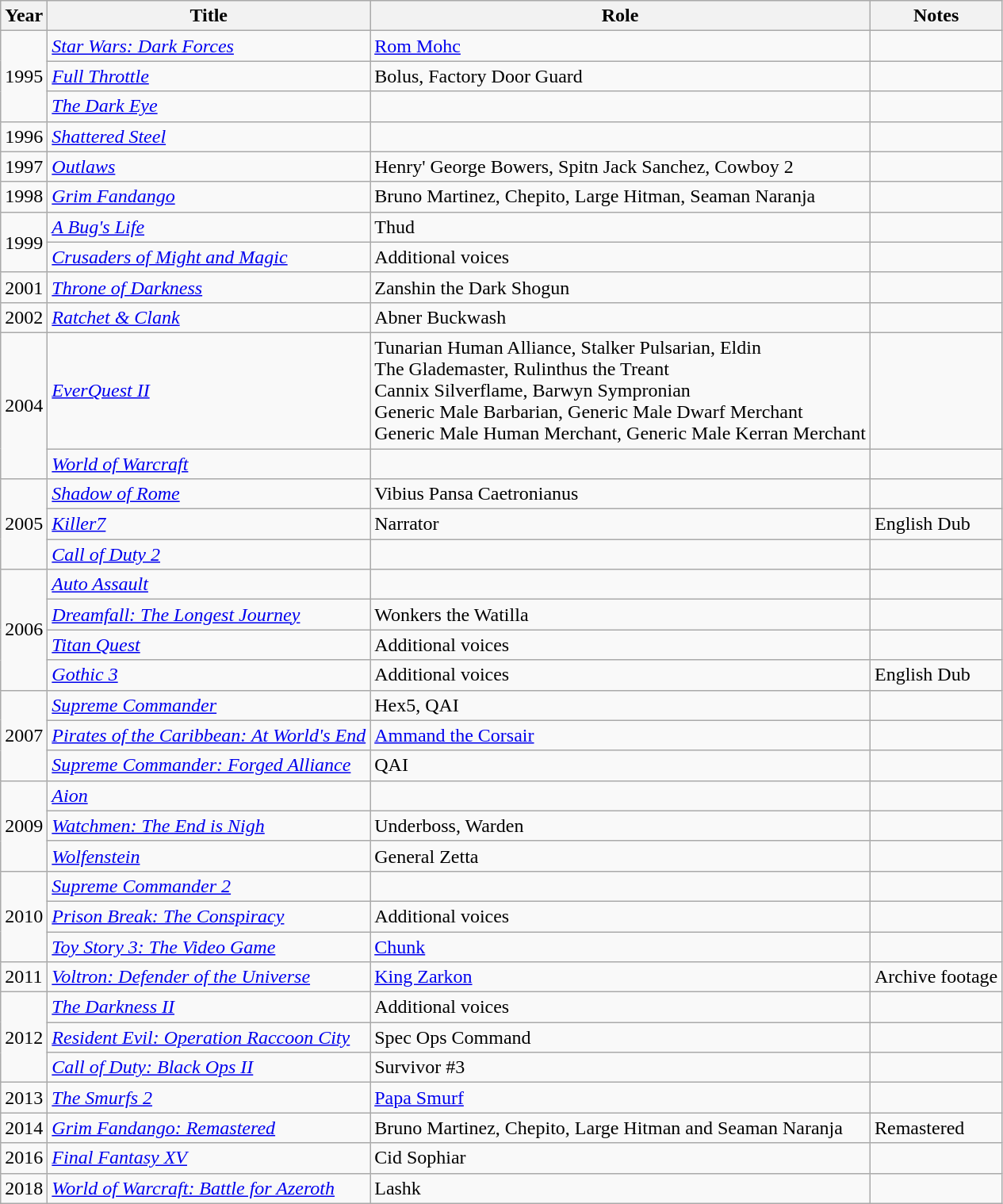<table class="wikitable sortable plainrowheaders">
<tr>
<th>Year</th>
<th>Title</th>
<th>Role</th>
<th>Notes</th>
</tr>
<tr>
<td rowspan=3>1995</td>
<td><em><a href='#'>Star Wars: Dark Forces</a></em></td>
<td><a href='#'>Rom Mohc</a></td>
<td></td>
</tr>
<tr>
<td><em><a href='#'>Full Throttle</a></em></td>
<td>Bolus, Factory Door Guard</td>
<td></td>
</tr>
<tr>
<td><em><a href='#'>The Dark Eye</a></em></td>
<td></td>
<td></td>
</tr>
<tr>
<td>1996</td>
<td><em><a href='#'>Shattered Steel</a></em></td>
<td></td>
<td></td>
</tr>
<tr>
<td>1997</td>
<td><em><a href='#'>Outlaws</a></em></td>
<td>Henry' George Bowers, Spitn Jack Sanchez, Cowboy 2</td>
<td></td>
</tr>
<tr>
<td>1998</td>
<td><em><a href='#'>Grim Fandango</a></em></td>
<td>Bruno Martinez, Chepito, Large Hitman, Seaman Naranja</td>
<td></td>
</tr>
<tr>
<td rowspan=2>1999</td>
<td><em><a href='#'>A Bug's Life</a></em></td>
<td>Thud</td>
<td></td>
</tr>
<tr>
<td><em><a href='#'>Crusaders of Might and Magic</a></em></td>
<td>Additional voices</td>
<td></td>
</tr>
<tr>
<td>2001</td>
<td><em><a href='#'>Throne of Darkness</a></em></td>
<td>Zanshin the Dark Shogun</td>
<td></td>
</tr>
<tr>
<td>2002</td>
<td><em><a href='#'>Ratchet & Clank</a></em></td>
<td>Abner Buckwash</td>
<td></td>
</tr>
<tr>
<td rowspan=2>2004</td>
<td><em><a href='#'>EverQuest II</a></em></td>
<td>Tunarian Human Alliance, Stalker Pulsarian, Eldin<br> The Glademaster, Rulinthus the Treant<br> Cannix Silverflame, Barwyn Sympronian<br> Generic Male Barbarian, Generic Male Dwarf Merchant<br> Generic Male Human Merchant, Generic Male Kerran Merchant</td>
<td></td>
</tr>
<tr>
<td><em><a href='#'>World of Warcraft</a></em></td>
<td></td>
<td></td>
</tr>
<tr>
<td rowspan=3>2005</td>
<td><em><a href='#'>Shadow of Rome</a></em></td>
<td>Vibius Pansa Caetronianus</td>
<td></td>
</tr>
<tr>
<td><em><a href='#'>Killer7</a></em></td>
<td>Narrator</td>
<td>English Dub</td>
</tr>
<tr>
<td><em><a href='#'>Call of Duty 2</a></em></td>
<td></td>
<td></td>
</tr>
<tr>
<td rowspan=4>2006</td>
<td><em><a href='#'>Auto Assault</a></em></td>
<td></td>
<td></td>
</tr>
<tr>
<td><em><a href='#'>Dreamfall: The Longest Journey</a></em></td>
<td>Wonkers the Watilla</td>
<td></td>
</tr>
<tr>
<td><em><a href='#'>Titan Quest</a></em></td>
<td>Additional voices</td>
<td></td>
</tr>
<tr>
<td><em><a href='#'>Gothic 3</a></em></td>
<td>Additional voices</td>
<td>English Dub</td>
</tr>
<tr>
<td rowspan=3>2007</td>
<td><em><a href='#'>Supreme Commander</a></em></td>
<td>Hex5, QAI</td>
<td></td>
</tr>
<tr>
<td><em><a href='#'>Pirates of the Caribbean: At World's End</a></em></td>
<td><a href='#'>Ammand the Corsair</a></td>
<td></td>
</tr>
<tr>
<td><em><a href='#'>Supreme Commander: Forged Alliance</a></em></td>
<td>QAI</td>
<td></td>
</tr>
<tr>
<td rowspan=3>2009</td>
<td><em><a href='#'>Aion</a></em></td>
<td></td>
<td></td>
</tr>
<tr>
<td><em><a href='#'>Watchmen: The End is Nigh</a></em></td>
<td>Underboss, Warden</td>
<td></td>
</tr>
<tr>
<td><em><a href='#'>Wolfenstein</a></em></td>
<td>General Zetta</td>
<td></td>
</tr>
<tr>
<td rowspan=3>2010</td>
<td><em><a href='#'>Supreme Commander 2</a></em></td>
<td></td>
<td></td>
</tr>
<tr>
<td><em><a href='#'>Prison Break: The Conspiracy</a></em></td>
<td>Additional voices</td>
<td></td>
</tr>
<tr>
<td><em><a href='#'>Toy Story 3: The Video Game</a></em></td>
<td><a href='#'>Chunk</a></td>
<td></td>
</tr>
<tr>
<td>2011</td>
<td><em><a href='#'>Voltron: Defender of the Universe</a></em></td>
<td><a href='#'>King Zarkon</a></td>
<td>Archive footage</td>
</tr>
<tr>
<td rowspan=3>2012</td>
<td><em><a href='#'>The Darkness II</a></em></td>
<td>Additional voices</td>
<td></td>
</tr>
<tr>
<td><em><a href='#'>Resident Evil: Operation Raccoon City</a></em></td>
<td>Spec Ops Command</td>
<td></td>
</tr>
<tr>
<td><em><a href='#'>Call of Duty: Black Ops II</a></em></td>
<td>Survivor #3</td>
<td></td>
</tr>
<tr>
<td>2013</td>
<td><em><a href='#'>The Smurfs 2</a></em></td>
<td><a href='#'>Papa Smurf</a></td>
<td></td>
</tr>
<tr>
<td>2014</td>
<td><em><a href='#'>Grim Fandango: Remastered</a></em></td>
<td>Bruno Martinez, Chepito, Large Hitman and Seaman Naranja</td>
<td>Remastered</td>
</tr>
<tr>
<td>2016</td>
<td><em><a href='#'>Final Fantasy XV</a></em></td>
<td>Cid Sophiar</td>
<td></td>
</tr>
<tr>
<td>2018</td>
<td><em><a href='#'>World of Warcraft: Battle for Azeroth</a></em></td>
<td>Lashk</td>
<td></td>
</tr>
</table>
